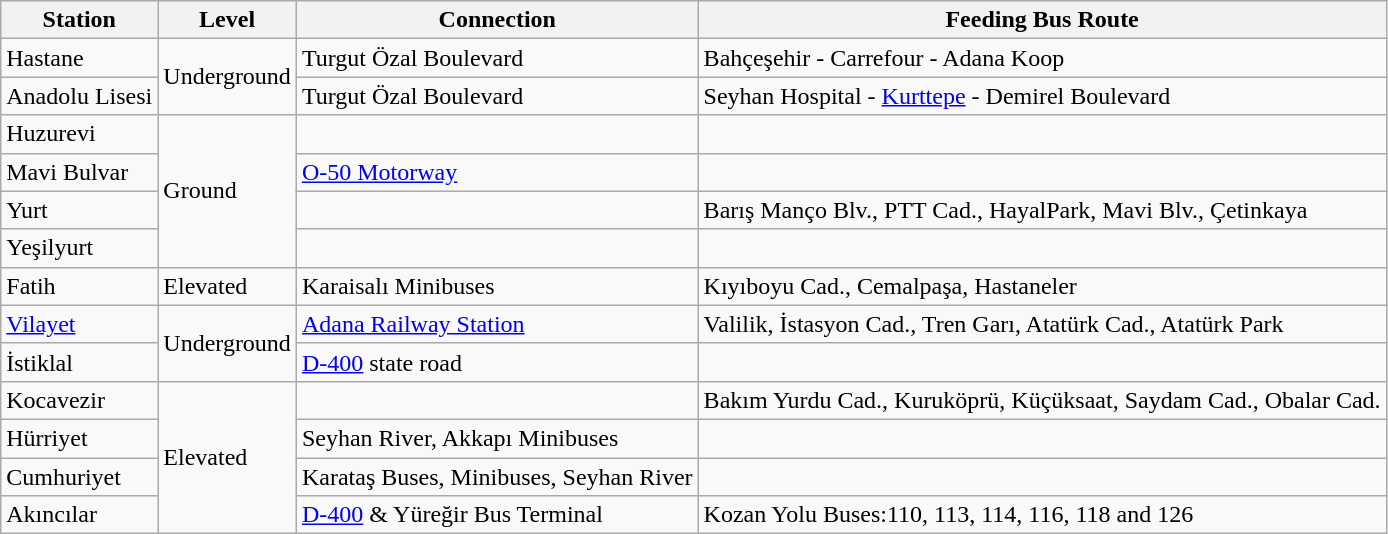<table class="wikitable">
<tr>
<th valign=center>Station</th>
<th valign=center>Level</th>
<th valign=center>Connection</th>
<th valign=center>Feeding Bus Route</th>
</tr>
<tr>
<td>Hastane</td>
<td rowspan="2">Underground</td>
<td>Turgut Özal Boulevard</td>
<td>Bahçeşehir - Carrefour - Adana Koop</td>
</tr>
<tr>
<td>Anadolu Lisesi</td>
<td>Turgut Özal Boulevard</td>
<td>Seyhan Hospital - <a href='#'>Kurttepe</a> - Demirel Boulevard</td>
</tr>
<tr>
<td>Huzurevi</td>
<td rowspan="4">Ground</td>
<td></td>
<td></td>
</tr>
<tr>
<td>Mavi Bulvar</td>
<td><a href='#'>O-50 Motorway</a></td>
<td></td>
</tr>
<tr>
<td>Yurt</td>
<td></td>
<td>Barış Manço Blv., PTT Cad., HayalPark, Mavi Blv., Çetinkaya</td>
</tr>
<tr>
<td>Yeşilyurt</td>
<td></td>
<td></td>
</tr>
<tr>
<td>Fatih</td>
<td>Elevated</td>
<td>Karaisalı Minibuses</td>
<td>Kıyıboyu Cad., Cemalpaşa, Hastaneler</td>
</tr>
<tr>
<td><a href='#'>Vilayet</a></td>
<td rowspan="2">Underground</td>
<td><a href='#'>Adana Railway Station</a></td>
<td>Valilik, İstasyon Cad., Tren Garı, Atatürk Cad., Atatürk Park</td>
</tr>
<tr>
<td>İstiklal</td>
<td><a href='#'>D-400</a> state road</td>
<td></td>
</tr>
<tr>
<td>Kocavezir</td>
<td rowspan="4">Elevated</td>
<td></td>
<td>Bakım Yurdu Cad., Kuruköprü, Küçüksaat, Saydam Cad., Obalar Cad.</td>
</tr>
<tr>
<td>Hürriyet</td>
<td>Seyhan River, Akkapı Minibuses</td>
<td></td>
</tr>
<tr>
<td>Cumhuriyet</td>
<td>Karataş Buses, Minibuses, Seyhan River</td>
<td></td>
</tr>
<tr>
<td>Akıncılar</td>
<td><a href='#'>D-400</a> & Yüreğir Bus Terminal</td>
<td>Kozan Yolu Buses:110, 113, 114, 116, 118 and 126</td>
</tr>
</table>
